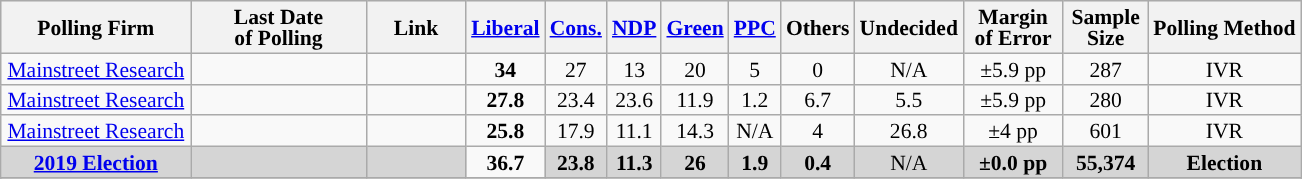<table class="wikitable sortable" style="text-align:center;font-size:90%;line-height:14px;">
<tr style="background:#e9e9e9;">
<th style="width:120px">Polling Firm</th>
<th style="width:110px">Last Date<br>of Polling</th>
<th style="width:60px" class="unsortable">Link</th>
<th style="background-color:"><a href='#'>Liberal</a></th>
<th style="background-color:"><a href='#'>Cons.</a></th>
<th style="background-color:"><a href='#'>NDP</a></th>
<th style="background-color:"><a href='#'>Green</a></th>
<th style="background-color:"><a href='#'><span>PPC</span></a></th>
<th style="background-color:">Others</th>
<th style="background-color:">Undecided</th>
<th style="width:60px;" class=unsortable>Margin<br>of Error</th>
<th style="width:50px;" class=unsortable>Sample<br>Size</th>
<th class=unsortable>Polling Method</th>
</tr>
<tr>
<td><a href='#'>Mainstreet Research</a></td>
<td></td>
<td></td>
<td><strong>34</strong></td>
<td>27</td>
<td>13</td>
<td>20</td>
<td>5</td>
<td>0</td>
<td>N/A</td>
<td>±5.9 pp</td>
<td>287</td>
<td>IVR</td>
</tr>
<tr>
<td><a href='#'>Mainstreet Research</a></td>
<td></td>
<td></td>
<td><strong>27.8</strong></td>
<td>23.4</td>
<td>23.6</td>
<td>11.9</td>
<td>1.2</td>
<td>6.7</td>
<td>5.5</td>
<td>±5.9 pp</td>
<td>280</td>
<td>IVR</td>
</tr>
<tr>
<td><a href='#'>Mainstreet Research</a></td>
<td></td>
<td></td>
<td><strong>25.8</strong></td>
<td>17.9</td>
<td>11.1</td>
<td>14.3</td>
<td>N/A</td>
<td>4</td>
<td>26.8</td>
<td>±4 pp</td>
<td>601</td>
<td>IVR</td>
</tr>
<tr>
<td style="background:#D5D5D5"><strong><a href='#'>2019 Election</a></strong></td>
<td style="background:#D5D5D5"><strong></strong></td>
<td style="background:#D5D5D5"></td>
<td><strong>36.7</strong></td>
<td style="background:#D5D5D5"><strong>23.8</strong></td>
<td style="background:#D5D5D5"><strong>11.3</strong></td>
<td style="background:#D5D5D5"><strong>26</strong></td>
<td style="background:#D5D5D5"><strong>1.9</strong></td>
<td style="background:#D5D5D5"><strong>0.4</strong></td>
<td style="background:#D5D5D5">N/A</td>
<td style="background:#D5D5D5"><strong>±0.0 pp</strong></td>
<td style="background:#D5D5D5"><strong>55,374</strong></td>
<td style="background:#D5D5D5"><strong>Election</strong></td>
</tr>
<tr>
</tr>
<tr>
</tr>
</table>
